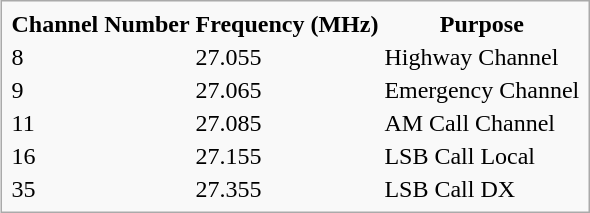<table class="infobox" style="float: right">
<tr>
<th>Channel Number</th>
<th>Frequency (MHz)</th>
<th>Purpose</th>
</tr>
<tr>
<td>8</td>
<td>27.055</td>
<td>Highway Channel</td>
</tr>
<tr>
<td>9</td>
<td>27.065</td>
<td>Emergency Channel</td>
</tr>
<tr>
<td>11</td>
<td>27.085</td>
<td>AM Call Channel</td>
</tr>
<tr>
<td>16</td>
<td>27.155</td>
<td>LSB Call Local</td>
</tr>
<tr>
<td>35</td>
<td>27.355</td>
<td>LSB Call DX</td>
</tr>
</table>
